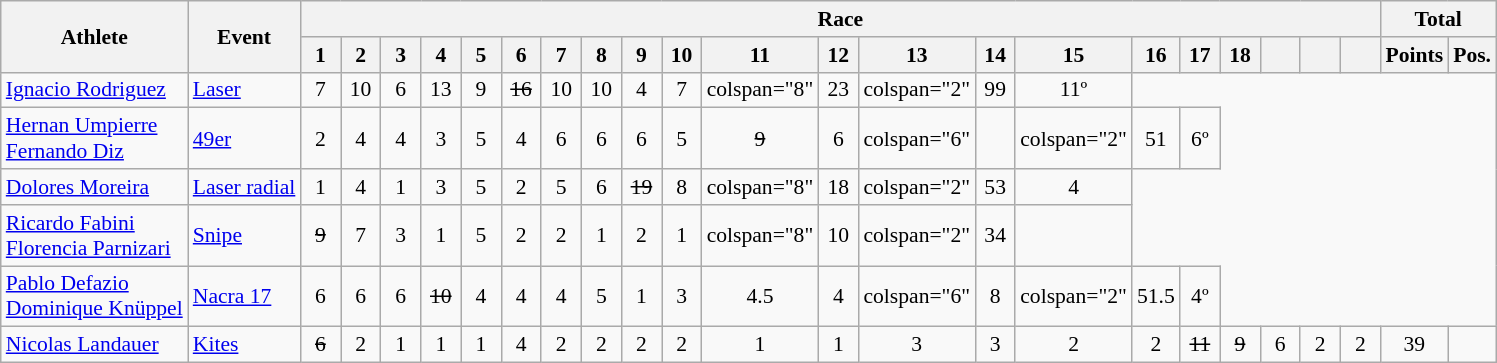<table class=wikitable style="font-size:90%">
<tr>
<th rowspan="2">Athlete</th>
<th rowspan="2">Event</th>
<th colspan="21">Race</th>
<th colspan="2">Total</th>
</tr>
<tr>
<th width="20px">1</th>
<th width="20px">2</th>
<th width="20px">3</th>
<th width="20px">4</th>
<th width="20px">5</th>
<th width="20px">6</th>
<th width="20px">7</th>
<th width="20px">8</th>
<th width="20px">9</th>
<th width="20px">10</th>
<th width="20px">11</th>
<th width="20px">12</th>
<th width="20px">13</th>
<th width="20px">14</th>
<th width="20px">15</th>
<th width="20px">16</th>
<th width="20px">17</th>
<th width="20px">18</th>
<th width="20px"></th>
<th width="20px"></th>
<th width="20px"></th>
<th width="20px">Points</th>
<th width="20px">Pos.</th>
</tr>
<tr align="center">
<td align="left"><a href='#'>Ignacio Rodriguez</a></td>
<td align="left"><a href='#'>Laser</a></td>
<td>7</td>
<td>10</td>
<td>6</td>
<td>13</td>
<td>9</td>
<td><s>16</s></td>
<td>10</td>
<td>10</td>
<td>4</td>
<td>7</td>
<td>colspan="8" </td>
<td>23<br></td>
<td>colspan="2" </td>
<td>99</td>
<td>11º</td>
</tr>
<tr align="center">
<td align="left"><a href='#'>Hernan Umpierre</a><br><a href='#'>Fernando Diz</a></td>
<td align="left"><a href='#'>49er</a></td>
<td>2</td>
<td>4</td>
<td>4</td>
<td>3</td>
<td>5</td>
<td>4</td>
<td>6</td>
<td>6</td>
<td>6</td>
<td>5</td>
<td><s>9<br></s></td>
<td>6</td>
<td>colspan="6" </td>
<td></td>
<td>colspan="2" </td>
<td>51</td>
<td>6º</td>
</tr>
<tr align="center">
<td align="left"><a href='#'>Dolores Moreira</a></td>
<td align="left"><a href='#'>Laser radial</a></td>
<td>1</td>
<td>4</td>
<td>1</td>
<td>3</td>
<td>5</td>
<td>2</td>
<td>5</td>
<td>6</td>
<td><s>19<br></s></td>
<td>8</td>
<td>colspan="8" </td>
<td>18</td>
<td>colspan="2" </td>
<td>53</td>
<td>4</td>
</tr>
<tr align="center">
<td align="left"><a href='#'>Ricardo Fabini</a><br><a href='#'>Florencia Parnizari</a></td>
<td align="left"><a href='#'>Snipe</a></td>
<td><s>9</s></td>
<td>7</td>
<td>3</td>
<td>1</td>
<td>5</td>
<td>2</td>
<td>2</td>
<td>1</td>
<td>2</td>
<td>1</td>
<td>colspan="8" </td>
<td>10</td>
<td>colspan="2" </td>
<td>34</td>
<td></td>
</tr>
<tr align="center">
<td align="left"><a href='#'>Pablo Defazio</a><br><a href='#'>Dominique Knüppel</a></td>
<td align="left"><a href='#'>Nacra 17</a></td>
<td>6</td>
<td>6</td>
<td>6</td>
<td><s>10</s></td>
<td>4</td>
<td>4</td>
<td>4</td>
<td>5</td>
<td>1</td>
<td>3</td>
<td>4.5</td>
<td>4</td>
<td>colspan="6" </td>
<td>8</td>
<td>colspan="2" </td>
<td>51.5</td>
<td>4º</td>
</tr>
<tr align="center">
<td align="left"><a href='#'>Nicolas Landauer</a></td>
<td align="left"><a href='#'>Kites</a></td>
<td><s>6</s></td>
<td>2</td>
<td>1</td>
<td>1</td>
<td>1</td>
<td>4</td>
<td>2</td>
<td>2</td>
<td>2</td>
<td>2</td>
<td>1</td>
<td>1</td>
<td>3</td>
<td>3</td>
<td>2</td>
<td>2</td>
<td><s>11</s></td>
<td><s>9</s></td>
<td>6<br></td>
<td>2</td>
<td>2</td>
<td>39</td>
<td></td>
</tr>
</table>
